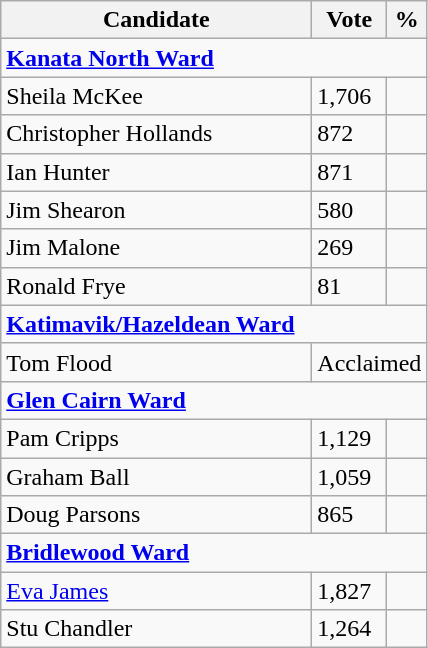<table class="wikitable">
<tr>
<th bgcolor="#DDDDFF" width="200px">Candidate</th>
<th bgcolor="#DDDDFF">Vote</th>
<th bgcolor="#DDDDFF">%</th>
</tr>
<tr>
<td colspan="4"><strong><a href='#'>Kanata North Ward</a></strong></td>
</tr>
<tr>
<td>Sheila McKee</td>
<td>1,706</td>
<td></td>
</tr>
<tr>
<td>Christopher Hollands</td>
<td>872</td>
<td></td>
</tr>
<tr>
<td>Ian Hunter</td>
<td>871</td>
<td></td>
</tr>
<tr>
<td>Jim Shearon</td>
<td>580</td>
<td></td>
</tr>
<tr>
<td>Jim Malone</td>
<td>269</td>
<td></td>
</tr>
<tr>
<td>Ronald Frye</td>
<td>81</td>
</tr>
<tr>
<td colspan="4"><strong><a href='#'>Katimavik/Hazeldean Ward</a></strong></td>
</tr>
<tr>
<td>Tom Flood</td>
<td colspan="2">Acclaimed</td>
</tr>
<tr>
<td colspan="4"><strong><a href='#'>Glen Cairn Ward</a></strong></td>
</tr>
<tr>
<td>Pam Cripps</td>
<td>1,129</td>
<td></td>
</tr>
<tr>
<td>Graham Ball</td>
<td>1,059</td>
<td></td>
</tr>
<tr>
<td>Doug Parsons</td>
<td>865</td>
<td></td>
</tr>
<tr>
<td colspan="4"><strong><a href='#'>Bridlewood Ward</a></strong></td>
</tr>
<tr>
<td><a href='#'>Eva James</a></td>
<td>1,827</td>
<td></td>
</tr>
<tr>
<td>Stu Chandler</td>
<td>1,264</td>
<td></td>
</tr>
</table>
